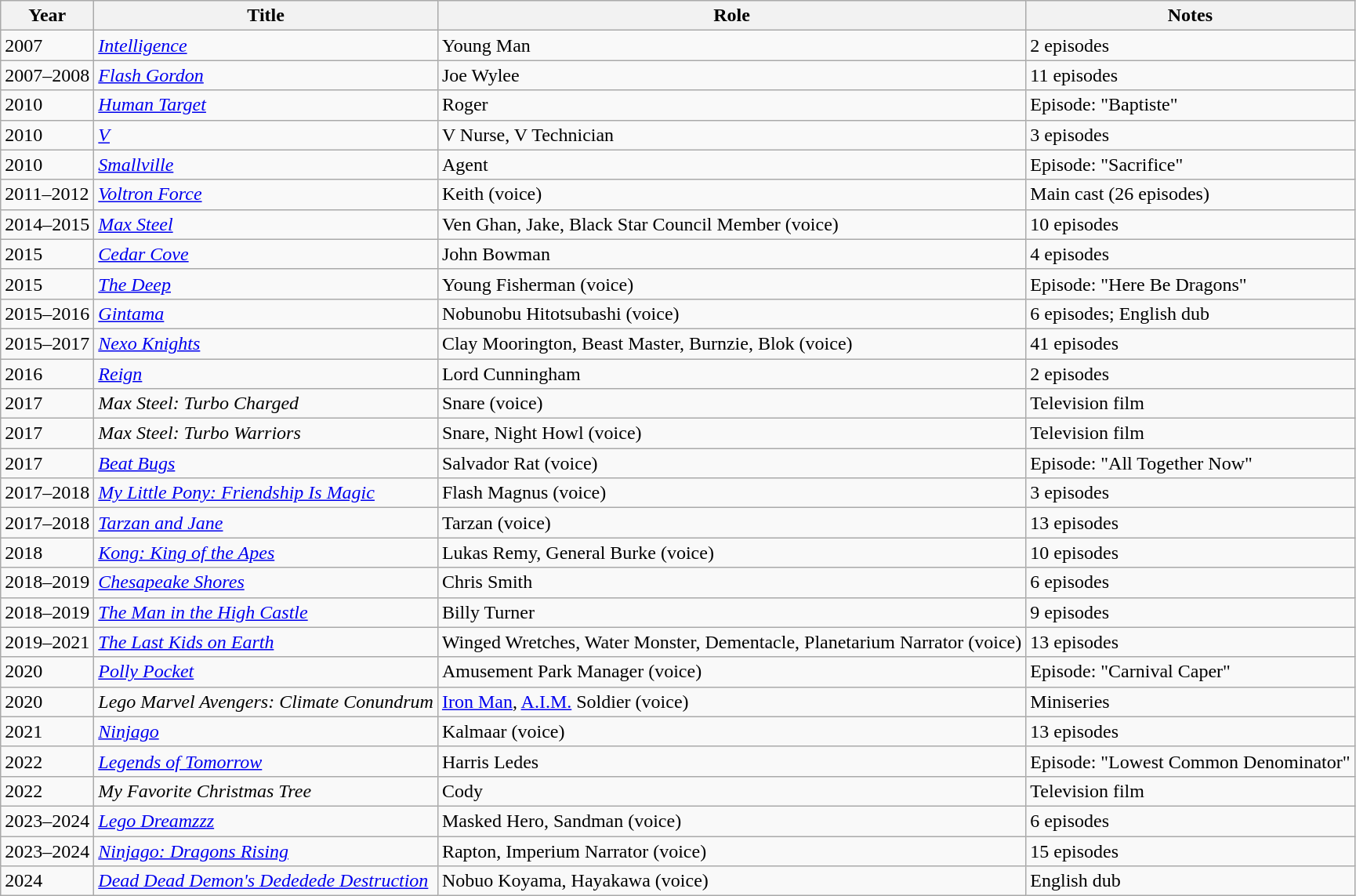<table class="wikitable sortable">
<tr>
<th>Year</th>
<th>Title</th>
<th>Role</th>
<th>Notes</th>
</tr>
<tr>
<td>2007</td>
<td><em><a href='#'>Intelligence</a></em></td>
<td>Young Man</td>
<td>2 episodes</td>
</tr>
<tr>
<td>2007–2008</td>
<td><em><a href='#'>Flash Gordon</a></em></td>
<td>Joe Wylee</td>
<td>11 episodes</td>
</tr>
<tr>
<td>2010</td>
<td><em><a href='#'>Human Target</a></em></td>
<td>Roger</td>
<td>Episode: "Baptiste"</td>
</tr>
<tr>
<td>2010</td>
<td><em><a href='#'>V</a></em></td>
<td>V Nurse, V Technician</td>
<td>3 episodes</td>
</tr>
<tr>
<td>2010</td>
<td><em><a href='#'>Smallville</a></em></td>
<td>Agent</td>
<td>Episode: "Sacrifice"</td>
</tr>
<tr>
<td>2011–2012</td>
<td><em><a href='#'>Voltron Force</a></em></td>
<td>Keith (voice)</td>
<td>Main cast (26 episodes)</td>
</tr>
<tr>
<td>2014–2015</td>
<td><em><a href='#'>Max Steel</a></em></td>
<td>Ven Ghan, Jake, Black Star Council Member (voice)</td>
<td>10 episodes</td>
</tr>
<tr>
<td>2015</td>
<td><em><a href='#'>Cedar Cove</a></em></td>
<td>John Bowman</td>
<td>4 episodes</td>
</tr>
<tr>
<td>2015</td>
<td data-sort-value="Deep, The"><em><a href='#'>The Deep</a></em></td>
<td>Young Fisherman (voice)</td>
<td>Episode: "Here Be Dragons"</td>
</tr>
<tr>
<td>2015–2016</td>
<td><em><a href='#'>Gintama</a></em></td>
<td>Nobunobu Hitotsubashi (voice)</td>
<td>6 episodes; English dub</td>
</tr>
<tr>
<td>2015–2017</td>
<td><em><a href='#'>Nexo Knights</a></em></td>
<td>Clay Moorington, Beast Master, Burnzie, Blok (voice)</td>
<td>41 episodes</td>
</tr>
<tr>
<td>2016</td>
<td><em><a href='#'>Reign</a></em></td>
<td>Lord Cunningham</td>
<td>2 episodes</td>
</tr>
<tr>
<td>2017</td>
<td><em>Max Steel: Turbo Charged</em></td>
<td>Snare (voice)</td>
<td>Television film</td>
</tr>
<tr>
<td>2017</td>
<td><em>Max Steel: Turbo Warriors</em></td>
<td>Snare, Night Howl (voice)</td>
<td>Television film</td>
</tr>
<tr>
<td>2017</td>
<td><em><a href='#'>Beat Bugs</a></em></td>
<td>Salvador Rat (voice)</td>
<td>Episode: "All Together Now"</td>
</tr>
<tr>
<td>2017–2018</td>
<td><em><a href='#'>My Little Pony: Friendship Is Magic</a></em></td>
<td>Flash Magnus (voice)</td>
<td>3 episodes</td>
</tr>
<tr>
<td>2017–2018</td>
<td><em><a href='#'>Tarzan and Jane</a></em></td>
<td>Tarzan (voice)</td>
<td>13 episodes</td>
</tr>
<tr>
<td>2018</td>
<td><em><a href='#'>Kong: King of the Apes</a></em></td>
<td>Lukas Remy, General Burke (voice)</td>
<td>10 episodes</td>
</tr>
<tr>
<td>2018–2019</td>
<td><em><a href='#'>Chesapeake Shores</a></em></td>
<td>Chris Smith</td>
<td>6 episodes</td>
</tr>
<tr>
<td>2018–2019</td>
<td data-sort-value="Man in the High Castle, The"><em><a href='#'>The Man in the High Castle</a></em></td>
<td>Billy Turner</td>
<td>9 episodes</td>
</tr>
<tr>
<td>2019–2021</td>
<td data-sort-value="Last Kids on Earth, The"><em><a href='#'>The Last Kids on Earth</a></em></td>
<td>Winged Wretches, Water Monster, Dementacle, Planetarium Narrator (voice)</td>
<td>13 episodes</td>
</tr>
<tr>
<td>2020</td>
<td><em><a href='#'>Polly Pocket</a></em></td>
<td>Amusement Park Manager (voice)</td>
<td>Episode: "Carnival Caper"</td>
</tr>
<tr>
<td>2020</td>
<td><em>Lego Marvel Avengers: Climate Conundrum</em></td>
<td><a href='#'>Iron Man</a>, <a href='#'>A.I.M.</a> Soldier (voice)</td>
<td>Miniseries</td>
</tr>
<tr>
<td>2021</td>
<td><em><a href='#'>Ninjago</a></em></td>
<td>Kalmaar (voice)</td>
<td>13 episodes</td>
</tr>
<tr>
<td>2022</td>
<td><em><a href='#'>Legends of Tomorrow</a></em></td>
<td>Harris Ledes</td>
<td>Episode: "Lowest Common Denominator"</td>
</tr>
<tr>
<td>2022</td>
<td><em>My Favorite Christmas Tree</em></td>
<td>Cody</td>
<td>Television film</td>
</tr>
<tr>
<td>2023–2024</td>
<td><em><a href='#'>Lego Dreamzzz</a></em></td>
<td>Masked Hero, Sandman (voice)</td>
<td>6 episodes</td>
</tr>
<tr>
<td>2023–2024</td>
<td><em><a href='#'>Ninjago: Dragons Rising</a></em></td>
<td>Rapton, Imperium Narrator (voice)</td>
<td>15 episodes</td>
</tr>
<tr>
<td>2024</td>
<td><em><a href='#'>Dead Dead Demon's Dededede Destruction</a></em></td>
<td>Nobuo Koyama, Hayakawa (voice)</td>
<td>English dub</td>
</tr>
</table>
